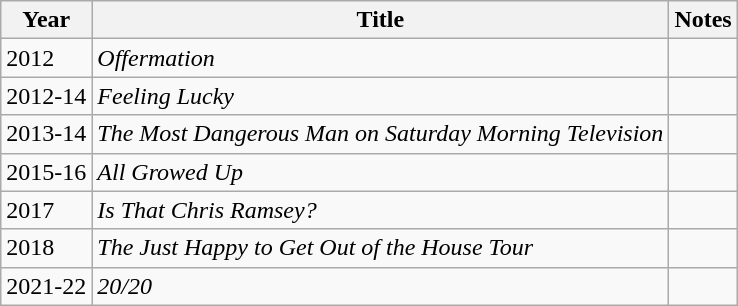<table class="wikitable">
<tr>
<th>Year</th>
<th>Title</th>
<th>Notes</th>
</tr>
<tr>
<td>2012</td>
<td><em>Offermation</em></td>
<td></td>
</tr>
<tr>
<td>2012-14</td>
<td><em>Feeling Lucky</em></td>
<td></td>
</tr>
<tr>
<td>2013-14</td>
<td><em>The Most Dangerous Man on Saturday Morning Television</em></td>
<td></td>
</tr>
<tr>
<td>2015-16</td>
<td><em>All Growed Up</em></td>
<td></td>
</tr>
<tr>
<td>2017</td>
<td><em>Is That Chris Ramsey?</em></td>
<td></td>
</tr>
<tr>
<td>2018</td>
<td><em>The Just Happy to Get Out of the House Tour</em></td>
<td></td>
</tr>
<tr>
<td>2021-22</td>
<td><em>20/20</em></td>
<td></td>
</tr>
</table>
